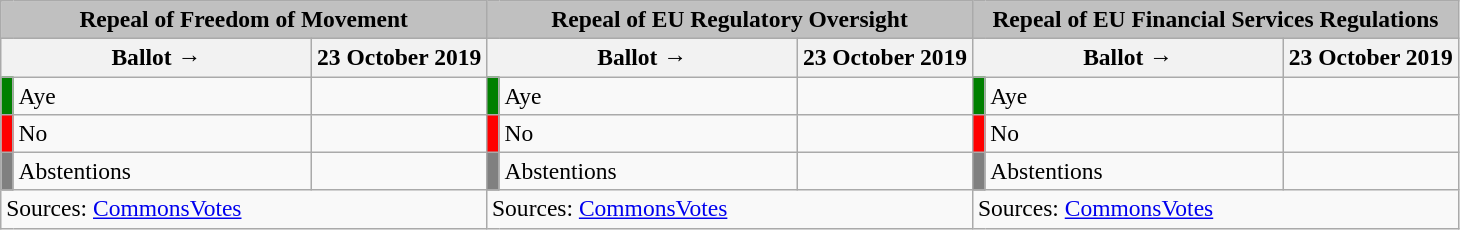<table class="wikitable" style="text-align:center; font-size:98%;">
<tr>
<td colspan="3"  style="text-align:center; background:silver;"><strong>Repeal of Freedom of Movement</strong></td>
<td colspan="3"  style="text-align:center; background:silver;"><strong>Repeal of EU Regulatory Oversight </strong></td>
<td colspan="3"  style="text-align:center; background:silver;"><strong>Repeal of EU Financial Services Regulations</strong></td>
</tr>
<tr>
<th colspan="2" style="width:200px;">Ballot →</th>
<th>23 October 2019</th>
<th colspan="2" style="width:200px;">Ballot →</th>
<th>23 October 2019</th>
<th colspan="2" style="width:200px;">Ballot →</th>
<th>23 October 2019</th>
</tr>
<tr>
<th style="width:1px; background:green;"></th>
<td style="text-align:left;">Aye</td>
<td></td>
<th style="width:1px; background:green;"></th>
<td style="text-align:left;">Aye</td>
<td></td>
<th style="width:1px; background:green;"></th>
<td style="text-align:left;">Aye</td>
<td></td>
</tr>
<tr>
<th style="background:red;"></th>
<td style="text-align:left;">No</td>
<td></td>
<th style="background:red;"></th>
<td style="text-align:left;">No</td>
<td></td>
<th style="background:red;"></th>
<td style="text-align:left;">No</td>
<td></td>
</tr>
<tr>
<th style="background:gray;"></th>
<td style="text-align:left;">Abstentions</td>
<td></td>
<th style="background:gray;"></th>
<td style="text-align:left;">Abstentions</td>
<td></td>
<th style="background:gray;"></th>
<td style="text-align:left;">Abstentions</td>
<td></td>
</tr>
<tr>
<td colspan="3" style="text-align:left;">Sources: <a href='#'>CommonsVotes</a></td>
<td colspan="3" style="text-align:left;">Sources: <a href='#'>CommonsVotes</a></td>
<td colspan="3" style="text-align:left;">Sources: <a href='#'>CommonsVotes</a></td>
</tr>
</table>
